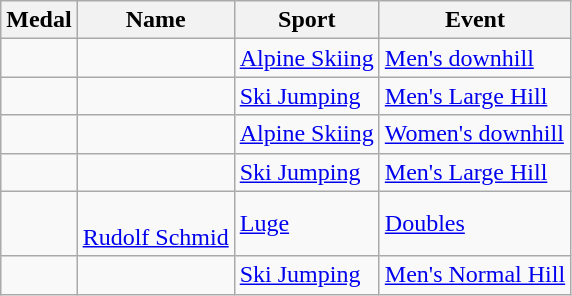<table class="wikitable sortable">
<tr>
<th>Medal</th>
<th>Name</th>
<th>Sport</th>
<th>Event</th>
</tr>
<tr>
<td></td>
<td></td>
<td><a href='#'>Alpine Skiing</a></td>
<td><a href='#'>Men's downhill</a></td>
</tr>
<tr>
<td></td>
<td></td>
<td><a href='#'>Ski Jumping</a></td>
<td><a href='#'>Men's Large Hill</a></td>
</tr>
<tr>
<td></td>
<td></td>
<td><a href='#'>Alpine Skiing</a></td>
<td><a href='#'>Women's downhill</a></td>
</tr>
<tr>
<td></td>
<td></td>
<td><a href='#'>Ski Jumping</a></td>
<td><a href='#'>Men's Large Hill</a></td>
</tr>
<tr>
<td></td>
<td> <br><a href='#'>Rudolf Schmid</a></td>
<td><a href='#'>Luge</a></td>
<td><a href='#'>Doubles</a></td>
</tr>
<tr>
<td></td>
<td></td>
<td><a href='#'>Ski Jumping</a></td>
<td><a href='#'>Men's Normal Hill</a></td>
</tr>
</table>
